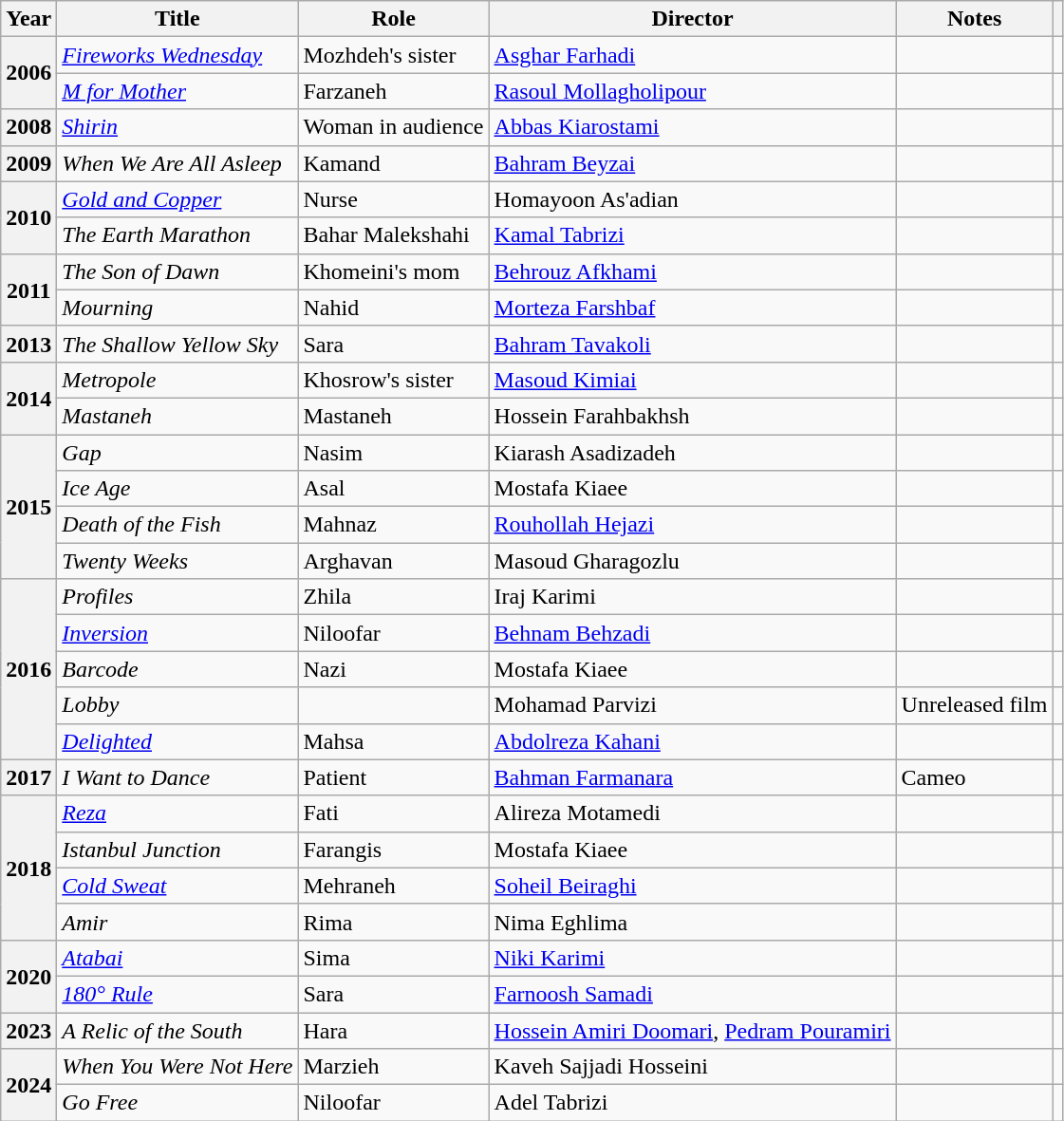<table class="wikitable plainrowheaders sortable"  style=font-size:100%>
<tr>
<th scope="col">Year</th>
<th scope="col">Title</th>
<th scope="col">Role</th>
<th scope="col">Director</th>
<th scope="col" class="unsortable">Notes</th>
<th scope="col" class="unsortable"></th>
</tr>
<tr>
<th scope=row rowspan="2">2006</th>
<td><em><a href='#'>Fireworks Wednesday</a></em></td>
<td>Mozhdeh's sister</td>
<td><a href='#'>Asghar Farhadi</a></td>
<td></td>
<td></td>
</tr>
<tr>
<td><em><a href='#'>M for Mother</a></em></td>
<td>Farzaneh</td>
<td><a href='#'>Rasoul Mollagholipour</a></td>
<td></td>
<td></td>
</tr>
<tr>
<th scope=row>2008</th>
<td><em><a href='#'>Shirin</a></em></td>
<td>Woman in audience</td>
<td><a href='#'>Abbas Kiarostami</a></td>
<td></td>
<td></td>
</tr>
<tr>
<th scope=row>2009</th>
<td><em>When We Are All Asleep</em></td>
<td>Kamand</td>
<td><a href='#'>Bahram Beyzai</a></td>
<td></td>
<td></td>
</tr>
<tr>
<th scope=row rowspan="2">2010</th>
<td><em><a href='#'>Gold and Copper</a></em></td>
<td>Nurse</td>
<td>Homayoon As'adian</td>
<td></td>
<td></td>
</tr>
<tr>
<td><em>The Earth Marathon</em></td>
<td>Bahar Malekshahi</td>
<td><a href='#'>Kamal Tabrizi</a></td>
<td></td>
<td></td>
</tr>
<tr>
<th scope=row rowspan="2">2011</th>
<td><em>The Son of Dawn</em></td>
<td>Khomeini's mom</td>
<td><a href='#'>Behrouz Afkhami</a></td>
<td></td>
<td></td>
</tr>
<tr>
<td><em>Mourning</em></td>
<td>Nahid</td>
<td><a href='#'>Morteza Farshbaf</a></td>
<td></td>
<td></td>
</tr>
<tr>
<th scope=row>2013</th>
<td><em>The Shallow Yellow Sky</em></td>
<td>Sara</td>
<td><a href='#'>Bahram Tavakoli</a></td>
<td></td>
<td></td>
</tr>
<tr>
<th scope=row rowspan="2">2014</th>
<td><em>Metropole</em></td>
<td>Khosrow's sister</td>
<td><a href='#'>Masoud Kimiai</a></td>
<td></td>
<td></td>
</tr>
<tr>
<td><em>Mastaneh</em></td>
<td>Mastaneh</td>
<td>Hossein Farahbakhsh</td>
<td></td>
<td></td>
</tr>
<tr>
<th scope=row rowspan="4">2015</th>
<td><em>Gap</em></td>
<td>Nasim</td>
<td>Kiarash Asadizadeh</td>
<td></td>
<td></td>
</tr>
<tr>
<td><em>Ice Age</em></td>
<td>Asal</td>
<td>Mostafa Kiaee</td>
<td></td>
<td></td>
</tr>
<tr>
<td><em>Death of the Fish</em></td>
<td>Mahnaz</td>
<td><a href='#'>Rouhollah Hejazi</a></td>
<td></td>
<td></td>
</tr>
<tr>
<td><em>Twenty Weeks</em></td>
<td>Arghavan</td>
<td>Masoud Gharagozlu</td>
<td></td>
<td></td>
</tr>
<tr>
<th scope=row rowspan="5">2016</th>
<td><em>Profiles</em></td>
<td>Zhila</td>
<td>Iraj Karimi</td>
<td></td>
<td></td>
</tr>
<tr>
<td><em><a href='#'>Inversion</a></em></td>
<td>Niloofar</td>
<td><a href='#'>Behnam Behzadi</a></td>
<td></td>
<td></td>
</tr>
<tr>
<td><em>Barcode</em></td>
<td>Nazi</td>
<td>Mostafa Kiaee</td>
<td></td>
<td></td>
</tr>
<tr>
<td><em>Lobby</em></td>
<td></td>
<td>Mohamad Parvizi</td>
<td>Unreleased film</td>
<td></td>
</tr>
<tr>
<td><em><a href='#'>Delighted</a></em></td>
<td>Mahsa</td>
<td><a href='#'>Abdolreza Kahani</a></td>
<td></td>
<td></td>
</tr>
<tr>
<th scope=row>2017</th>
<td><em>I Want to Dance</em></td>
<td>Patient</td>
<td><a href='#'>Bahman Farmanara</a></td>
<td>Cameo</td>
<td></td>
</tr>
<tr>
<th scope=row rowspan="4">2018</th>
<td><em><a href='#'>Reza</a></em></td>
<td>Fati</td>
<td>Alireza Motamedi</td>
<td></td>
<td></td>
</tr>
<tr>
<td><em>Istanbul Junction</em></td>
<td>Farangis</td>
<td>Mostafa Kiaee</td>
<td></td>
<td></td>
</tr>
<tr>
<td><em><a href='#'>Cold Sweat</a></em></td>
<td>Mehraneh</td>
<td><a href='#'>Soheil Beiraghi</a></td>
<td></td>
<td></td>
</tr>
<tr>
<td><em>Amir</em></td>
<td>Rima</td>
<td>Nima Eghlima</td>
<td></td>
<td></td>
</tr>
<tr>
<th scope=row rowspan="2">2020</th>
<td><em><a href='#'>Atabai</a></em></td>
<td>Sima</td>
<td><a href='#'>Niki Karimi</a></td>
<td></td>
<td></td>
</tr>
<tr>
<td><a href='#'><em>180° Rule</em></a></td>
<td>Sara</td>
<td><a href='#'>Farnoosh Samadi</a></td>
<td></td>
<td></td>
</tr>
<tr>
<th scope="row">2023</th>
<td><em>A Relic of the South</em></td>
<td>Hara</td>
<td><a href='#'>Hossein Amiri Doomari</a>, <a href='#'>Pedram Pouramiri</a></td>
<td></td>
<td></td>
</tr>
<tr>
<th rowspan="2" scope="row">2024</th>
<td><em>When You Were Not Here</em></td>
<td>Marzieh</td>
<td>Kaveh Sajjadi Hosseini</td>
<td></td>
<td></td>
</tr>
<tr>
<td><em>Go Free</em></td>
<td>Niloofar</td>
<td>Adel Tabrizi</td>
<td></td>
<td></td>
</tr>
</table>
